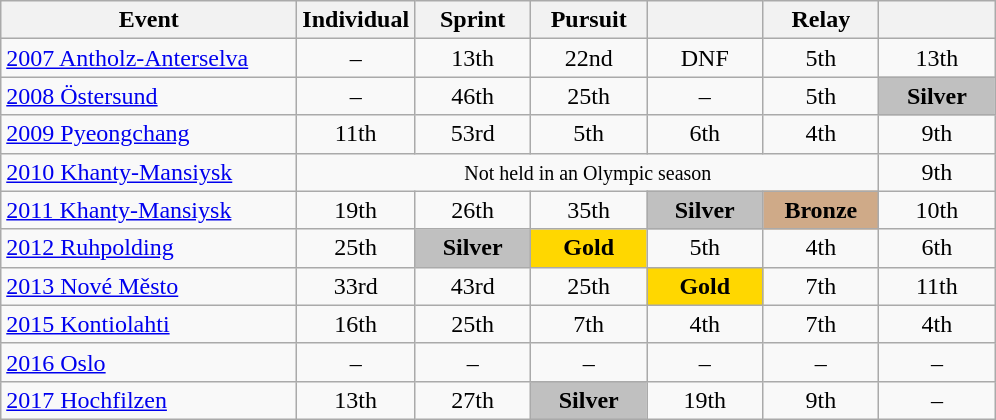<table class="wikitable" style="text-align: center;">
<tr ">
<th style="width:190px;">Event</th>
<th style="width:70px;">Individual</th>
<th style="width:70px;">Sprint</th>
<th style="width:70px;">Pursuit</th>
<th style="width:70px;"></th>
<th style="width:70px;">Relay</th>
<th style="width:70px;"></th>
</tr>
<tr>
<td align=left> <a href='#'>2007 Antholz-Anterselva</a></td>
<td>–</td>
<td>13th</td>
<td>22nd</td>
<td>DNF</td>
<td>5th</td>
<td>13th</td>
</tr>
<tr>
<td align=left> <a href='#'>2008 Östersund</a></td>
<td>–</td>
<td>46th</td>
<td>25th</td>
<td>–</td>
<td>5th</td>
<td style="background:silver;"><strong>Silver</strong></td>
</tr>
<tr>
<td align=left> <a href='#'>2009 Pyeongchang</a></td>
<td>11th</td>
<td>53rd</td>
<td>5th</td>
<td>6th</td>
<td>4th</td>
<td>9th</td>
</tr>
<tr>
<td align=left> <a href='#'>2010 Khanty-Mansiysk</a></td>
<td colspan=5><small> Not held in an Olympic season </small></td>
<td>9th</td>
</tr>
<tr>
<td align=left> <a href='#'>2011 Khanty-Mansiysk</a></td>
<td>19th</td>
<td>26th</td>
<td>35th</td>
<td style="background:silver;"><strong>Silver</strong></td>
<td style="background:#cfaa88;"><strong>Bronze</strong></td>
<td>10th</td>
</tr>
<tr>
<td align=left> <a href='#'>2012 Ruhpolding</a></td>
<td>25th</td>
<td style="background:silver;"><strong>Silver</strong></td>
<td style="background:gold;"><strong>Gold</strong></td>
<td>5th</td>
<td>4th</td>
<td>6th</td>
</tr>
<tr>
<td align=left> <a href='#'>2013 Nové Město</a></td>
<td>33rd</td>
<td>43rd</td>
<td>25th</td>
<td style="background:gold;"><strong>Gold</strong></td>
<td>7th</td>
<td>11th</td>
</tr>
<tr>
<td align=left> <a href='#'>2015 Kontiolahti</a></td>
<td>16th</td>
<td>25th</td>
<td>7th</td>
<td>4th</td>
<td>7th</td>
<td>4th</td>
</tr>
<tr>
<td align=left> <a href='#'>2016 Oslo</a></td>
<td>–</td>
<td>–</td>
<td>–</td>
<td>–</td>
<td>–</td>
<td>–</td>
</tr>
<tr>
<td align=left> <a href='#'>2017 Hochfilzen</a></td>
<td>13th</td>
<td>27th</td>
<td style="background:silver;"><strong>Silver</strong></td>
<td>19th</td>
<td>9th</td>
<td>–</td>
</tr>
</table>
